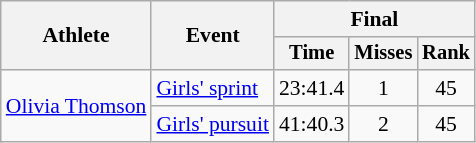<table class="wikitable" style="font-size:90%">
<tr>
<th rowspan="2">Athlete</th>
<th rowspan="2">Event</th>
<th colspan="3">Final</th>
</tr>
<tr style="font-size:95%">
<th>Time</th>
<th>Misses</th>
<th>Rank</th>
</tr>
<tr>
<td rowspan="2"><a href='#'>Olivia Thomson</a></td>
<td><a href='#'>Girls' sprint</a></td>
<td align="center">23:41.4</td>
<td align="center">1</td>
<td align="center">45</td>
</tr>
<tr>
<td><a href='#'>Girls' pursuit</a></td>
<td align="center">41:40.3</td>
<td align="center">2</td>
<td align="center">45</td>
</tr>
</table>
